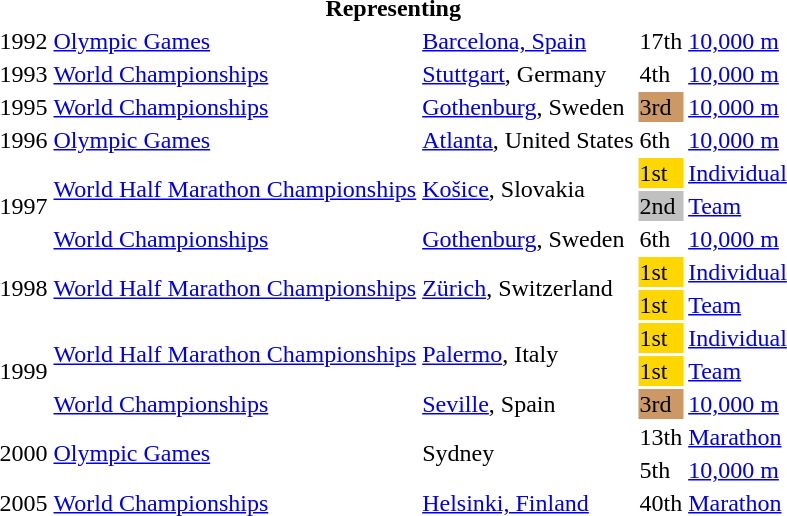<table>
<tr>
<th colspan="5">Representing </th>
</tr>
<tr>
<td>1992</td>
<td><a href='#'>Olympic Games</a></td>
<td><a href='#'>Barcelona, Spain</a></td>
<td>17th</td>
<td><a href='#'>10,000 m</a></td>
</tr>
<tr>
<td>1993</td>
<td><a href='#'>World Championships</a></td>
<td><a href='#'>Stuttgart</a>, Germany</td>
<td>4th</td>
<td><a href='#'>10,000 m</a></td>
</tr>
<tr>
<td>1995</td>
<td><a href='#'>World Championships</a></td>
<td><a href='#'>Gothenburg</a>, Sweden</td>
<td style="background:#c96;">3rd</td>
<td><a href='#'>10,000 m</a></td>
</tr>
<tr>
<td>1996</td>
<td><a href='#'>Olympic Games</a></td>
<td><a href='#'>Atlanta</a>, United States</td>
<td>6th</td>
<td><a href='#'>10,000 m</a></td>
</tr>
<tr>
<td rowspan=3>1997</td>
<td rowspan=2><a href='#'>World Half Marathon Championships</a></td>
<td rowspan=2><a href='#'>Košice</a>, Slovakia</td>
<td style="background:gold;">1st</td>
<td><a href='#'>Individual</a></td>
</tr>
<tr>
<td style="background:silver;">2nd</td>
<td><a href='#'>Team</a></td>
</tr>
<tr>
<td><a href='#'>World Championships</a></td>
<td><a href='#'>Gothenburg</a>, Sweden</td>
<td>6th</td>
<td><a href='#'>10,000 m</a></td>
</tr>
<tr>
<td rowspan=2>1998</td>
<td rowspan=2><a href='#'>World Half Marathon Championships</a></td>
<td rowspan=2><a href='#'>Zürich</a>, Switzerland</td>
<td style="background:gold;">1st</td>
<td><a href='#'>Individual</a></td>
</tr>
<tr>
<td style="background:gold;">1st</td>
<td><a href='#'>Team</a></td>
</tr>
<tr>
<td rowspan=3>1999</td>
<td rowspan=2><a href='#'>World Half Marathon Championships</a></td>
<td rowspan=2><a href='#'>Palermo</a>, Italy</td>
<td style="background:gold;">1st</td>
<td><a href='#'>Individual</a></td>
</tr>
<tr>
<td style="background:gold;">1st</td>
<td><a href='#'>Team</a></td>
</tr>
<tr>
<td><a href='#'>World Championships</a></td>
<td><a href='#'>Seville</a>, Spain</td>
<td style="background:#c96;">3rd</td>
<td><a href='#'>10,000 m</a></td>
</tr>
<tr>
<td rowspan=2>2000</td>
<td rowspan=2><a href='#'>Olympic Games</a></td>
<td rowspan=2>Sydney</td>
<td>13th</td>
<td><a href='#'>Marathon</a></td>
</tr>
<tr>
<td>5th</td>
<td><a href='#'>10,000 m</a></td>
</tr>
<tr>
<td>2005</td>
<td><a href='#'>World Championships</a></td>
<td><a href='#'>Helsinki, Finland</a></td>
<td>40th</td>
<td><a href='#'>Marathon</a></td>
</tr>
</table>
